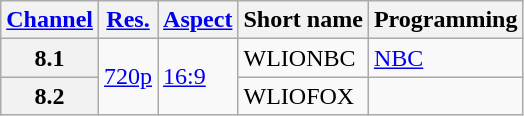<table class="wikitable">
<tr>
<th><a href='#'>Channel</a></th>
<th><a href='#'>Res.</a></th>
<th><a href='#'>Aspect</a></th>
<th>Short name</th>
<th>Programming</th>
</tr>
<tr>
<th scope= "row">8.1</th>
<td rowspan=2><a href='#'>720p</a></td>
<td rowspan=2><a href='#'>16:9</a></td>
<td>WLIONBC</td>
<td><a href='#'>NBC</a></td>
</tr>
<tr>
<th scope= "row">8.2</th>
<td>WLIOFOX</td>
<td></td>
</tr>
</table>
